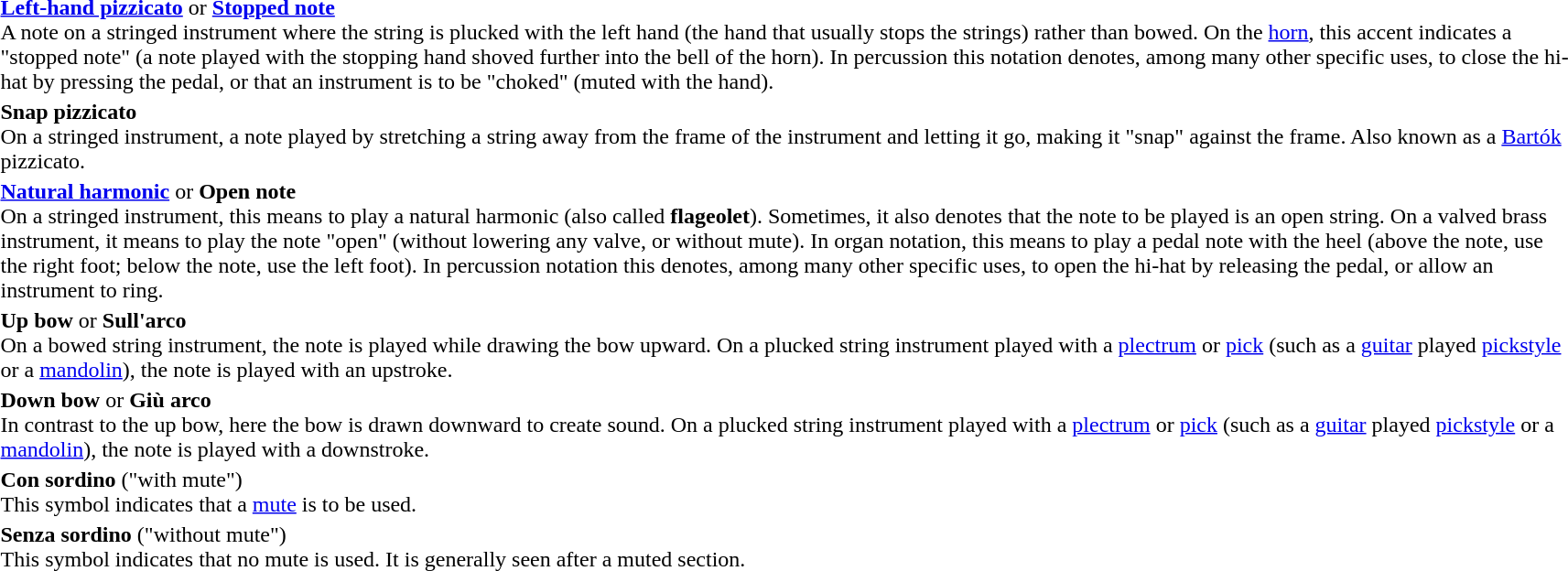<table class="skin-invert-image">
<tr>
<td style="width:110px;"></td>
<td><strong><a href='#'>Left-hand pizzicato</a></strong> or <strong><a href='#'>Stopped note</a></strong><br>A note on a stringed instrument where the string is plucked with the left hand (the hand that usually stops the strings) rather than bowed. On the <a href='#'>horn</a>, this accent indicates a "stopped note" (a note played with the stopping hand shoved further into the bell of the horn). In percussion this notation denotes, among many other specific uses, to close the hi-hat by pressing the pedal, or that an instrument is to be "choked" (muted with the hand).</td>
</tr>
<tr>
<td></td>
<td><strong>Snap pizzicato</strong><br>On a stringed instrument, a note played by stretching a string away from the frame of the instrument and letting it go, making it "snap" against the frame. Also known as a <a href='#'>Bartók</a> pizzicato.</td>
</tr>
<tr>
<td></td>
<td><strong><a href='#'>Natural harmonic</a></strong> or <strong>Open note</strong><br>On a stringed instrument, this means to play a natural harmonic (also called <strong>flageolet</strong>). Sometimes, it also denotes that the note to be played is an open string. On a valved brass instrument, it means to play the note "open" (without lowering any valve, or without mute). In organ notation, this means to play a pedal note with the heel (above the note, use the right foot; below the note, use the left foot). In percussion notation this denotes, among many other specific uses, to open the hi-hat by releasing the pedal, or allow an instrument to ring.</td>
</tr>
<tr>
<td></td>
<td><strong>Up bow</strong> or <strong>Sull'arco</strong><br>On a bowed string instrument, the note is played while drawing the bow upward. On a plucked string instrument played with a <a href='#'>plectrum</a> or <a href='#'>pick</a> (such as a <a href='#'>guitar</a> played <a href='#'>pickstyle</a> or a <a href='#'>mandolin</a>), the note is played with an upstroke.</td>
</tr>
<tr>
<td></td>
<td><strong>Down bow</strong> or <strong>Giù arco</strong><br>In contrast to the up bow, here the bow is drawn downward to create sound. On a plucked string instrument played with a <a href='#'>plectrum</a> or <a href='#'>pick</a> (such as a <a href='#'>guitar</a> played <a href='#'>pickstyle</a> or a <a href='#'>mandolin</a>), the note is played with a downstroke.</td>
</tr>
<tr>
<td></td>
<td><strong>Con sordino</strong> ("with mute") <br>This symbol indicates that a <a href='#'>mute</a> is to be used.</td>
</tr>
<tr>
<td></td>
<td><strong>Senza sordino</strong> ("without mute")<br>This symbol indicates that no mute is used. It is generally seen after a muted section.</td>
</tr>
</table>
